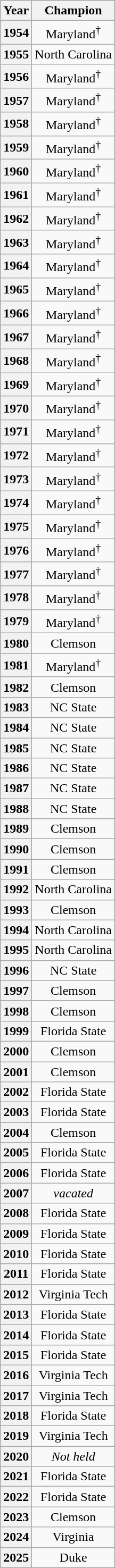<table class="wikitable" style="text-align: center;">
<tr>
<th>Year</th>
<th>Champion</th>
</tr>
<tr>
<th>1954</th>
<td>Maryland<sup>†</sup></td>
</tr>
<tr>
<th>1955</th>
<td>North Carolina</td>
</tr>
<tr>
<th>1956</th>
<td>Maryland<sup>†</sup></td>
</tr>
<tr>
<th>1957</th>
<td>Maryland<sup>†</sup></td>
</tr>
<tr>
<th>1958</th>
<td>Maryland<sup>†</sup></td>
</tr>
<tr>
<th>1959</th>
<td>Maryland<sup>†</sup></td>
</tr>
<tr>
<th>1960</th>
<td>Maryland<sup>†</sup></td>
</tr>
<tr>
<th>1961</th>
<td>Maryland<sup>†</sup></td>
</tr>
<tr>
<th>1962</th>
<td>Maryland<sup>†</sup></td>
</tr>
<tr>
<th>1963</th>
<td>Maryland<sup>†</sup></td>
</tr>
<tr>
<th>1964</th>
<td>Maryland<sup>†</sup></td>
</tr>
<tr>
<th>1965</th>
<td>Maryland<sup>†</sup></td>
</tr>
<tr>
<th>1966</th>
<td>Maryland<sup>†</sup></td>
</tr>
<tr>
<th>1967</th>
<td>Maryland<sup>†</sup></td>
</tr>
<tr>
<th>1968</th>
<td>Maryland<sup>†</sup></td>
</tr>
<tr>
<th>1969</th>
<td>Maryland<sup>†</sup></td>
</tr>
<tr>
<th>1970</th>
<td>Maryland<sup>†</sup></td>
</tr>
<tr>
<th>1971</th>
<td>Maryland<sup>†</sup></td>
</tr>
<tr>
<th>1972</th>
<td>Maryland<sup>†</sup></td>
</tr>
<tr>
<th>1973</th>
<td>Maryland<sup>†</sup></td>
</tr>
<tr>
<th>1974</th>
<td>Maryland<sup>†</sup></td>
</tr>
<tr>
<th>1975</th>
<td>Maryland<sup>†</sup></td>
</tr>
<tr>
<th>1976</th>
<td>Maryland<sup>†</sup></td>
</tr>
<tr>
<th>1977</th>
<td>Maryland<sup>†</sup></td>
</tr>
<tr>
<th>1978</th>
<td>Maryland<sup>†</sup></td>
</tr>
<tr>
<th>1979</th>
<td>Maryland<sup>†</sup></td>
</tr>
<tr>
<th>1980</th>
<td>Clemson</td>
</tr>
<tr>
<th>1981</th>
<td>Maryland<sup>†</sup></td>
</tr>
<tr>
<th>1982</th>
<td>Clemson</td>
</tr>
<tr>
<th>1983</th>
<td>NC State</td>
</tr>
<tr>
<th>1984</th>
<td>NC State</td>
</tr>
<tr>
<th>1985</th>
<td>NC State</td>
</tr>
<tr>
<th>1986</th>
<td>NC State</td>
</tr>
<tr>
<th>1987</th>
<td>NC State</td>
</tr>
<tr>
<th>1988</th>
<td>NC State</td>
</tr>
<tr>
<th>1989</th>
<td>Clemson</td>
</tr>
<tr>
<th>1990</th>
<td>Clemson</td>
</tr>
<tr>
<th>1991</th>
<td>Clemson</td>
</tr>
<tr>
<th>1992</th>
<td>North Carolina</td>
</tr>
<tr>
<th>1993</th>
<td>Clemson</td>
</tr>
<tr>
<th>1994</th>
<td>North Carolina</td>
</tr>
<tr>
<th>1995</th>
<td>North Carolina</td>
</tr>
<tr>
<th>1996</th>
<td>NC State</td>
</tr>
<tr>
<th>1997</th>
<td>Clemson</td>
</tr>
<tr>
<th>1998</th>
<td>Clemson</td>
</tr>
<tr>
<th>1999</th>
<td>Florida State</td>
</tr>
<tr>
<th>2000</th>
<td>Clemson</td>
</tr>
<tr>
<th>2001</th>
<td>Clemson</td>
</tr>
<tr>
<th>2002</th>
<td>Florida State</td>
</tr>
<tr>
<th>2003</th>
<td>Florida State</td>
</tr>
<tr>
<th>2004</th>
<td>Clemson</td>
</tr>
<tr>
<th>2005</th>
<td>Florida State</td>
</tr>
<tr>
<th>2006</th>
<td>Florida State</td>
</tr>
<tr>
<th>2007</th>
<td><em>vacated</em></td>
</tr>
<tr>
<th>2008</th>
<td>Florida State</td>
</tr>
<tr>
<th>2009</th>
<td>Florida State</td>
</tr>
<tr>
<th>2010</th>
<td>Florida State</td>
</tr>
<tr>
<th>2011</th>
<td>Florida State</td>
</tr>
<tr>
<th>2012</th>
<td>Virginia Tech</td>
</tr>
<tr>
<th>2013</th>
<td>Florida State</td>
</tr>
<tr>
<th>2014</th>
<td>Florida State</td>
</tr>
<tr>
<th>2015</th>
<td>Florida State</td>
</tr>
<tr>
<th>2016</th>
<td>Virginia Tech</td>
</tr>
<tr>
<th>2017</th>
<td>Virginia Tech</td>
</tr>
<tr>
<th>2018</th>
<td>Florida State</td>
</tr>
<tr>
<th>2019</th>
<td>Virginia Tech</td>
</tr>
<tr>
<th>2020</th>
<td><em>Not held</em></td>
</tr>
<tr>
<th>2021</th>
<td>Florida State</td>
</tr>
<tr>
<th>2022</th>
<td>Florida State</td>
</tr>
<tr>
<th>2023</th>
<td>Clemson</td>
</tr>
<tr>
<th>2024</th>
<td>Virginia</td>
</tr>
<tr>
<th>2025</th>
<td>Duke</td>
</tr>
</table>
